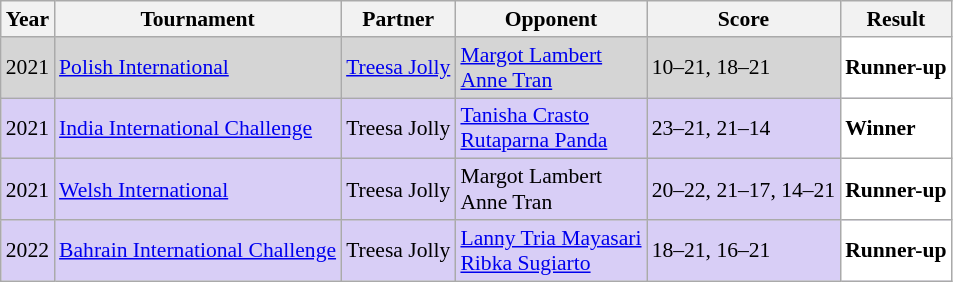<table class="sortable wikitable" style="font-size: 90%;">
<tr>
<th>Year</th>
<th>Tournament</th>
<th>Partner</th>
<th>Opponent</th>
<th>Score</th>
<th>Result</th>
</tr>
<tr style="background:#D5D5D5">
<td align="center">2021</td>
<td align="left"><a href='#'>Polish International</a></td>
<td align="left"> <a href='#'>Treesa Jolly</a></td>
<td align="left"> <a href='#'>Margot Lambert</a><br> <a href='#'>Anne Tran</a></td>
<td align="left">10–21, 18–21</td>
<td style="text-align:left; background:white"> <strong>Runner-up</strong></td>
</tr>
<tr style="background:#D8CEF6">
<td align="center">2021</td>
<td align="left"><a href='#'>India International Challenge</a></td>
<td align="left"> Treesa Jolly</td>
<td align="left"> <a href='#'>Tanisha Crasto</a><br> <a href='#'>Rutaparna Panda</a></td>
<td align="left">23–21, 21–14</td>
<td style="text-align:left; background:white"> <strong>Winner</strong></td>
</tr>
<tr style="background:#D8CEF6">
<td align="center">2021</td>
<td align="left"><a href='#'>Welsh International</a></td>
<td align="left"> Treesa Jolly</td>
<td align="left"> Margot Lambert<br> Anne Tran</td>
<td align="left">20–22, 21–17, 14–21</td>
<td style="text-align:left; background:white"> <strong>Runner-up</strong></td>
</tr>
<tr style="background:#D8CEF6">
<td align="center">2022</td>
<td align="left"><a href='#'>Bahrain International Challenge</a></td>
<td align="left"> Treesa Jolly</td>
<td align="left"> <a href='#'>Lanny Tria Mayasari</a><br> <a href='#'>Ribka Sugiarto</a></td>
<td align="left">18–21, 16–21</td>
<td style="text-align:left; background:white"> <strong>Runner-up</strong></td>
</tr>
</table>
